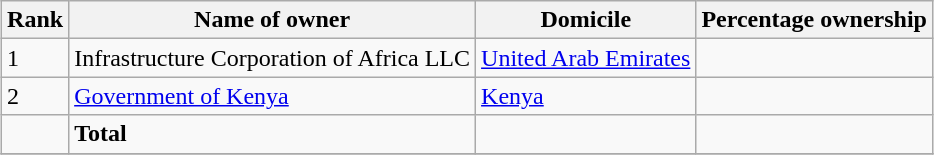<table class="wikitable sortable" style="margin: 0.5em auto">
<tr>
<th>Rank</th>
<th>Name of owner</th>
<th>Domicile</th>
<th>Percentage ownership</th>
</tr>
<tr>
<td>1</td>
<td>Infrastructure Corporation of Africa LLC</td>
<td><a href='#'>United Arab Emirates</a></td>
<td></td>
</tr>
<tr>
<td>2</td>
<td><a href='#'>Government of Kenya</a></td>
<td><a href='#'>Kenya</a></td>
<td></td>
</tr>
<tr>
<td></td>
<td><strong>Total</strong></td>
<td></td>
<td></td>
</tr>
<tr>
</tr>
</table>
